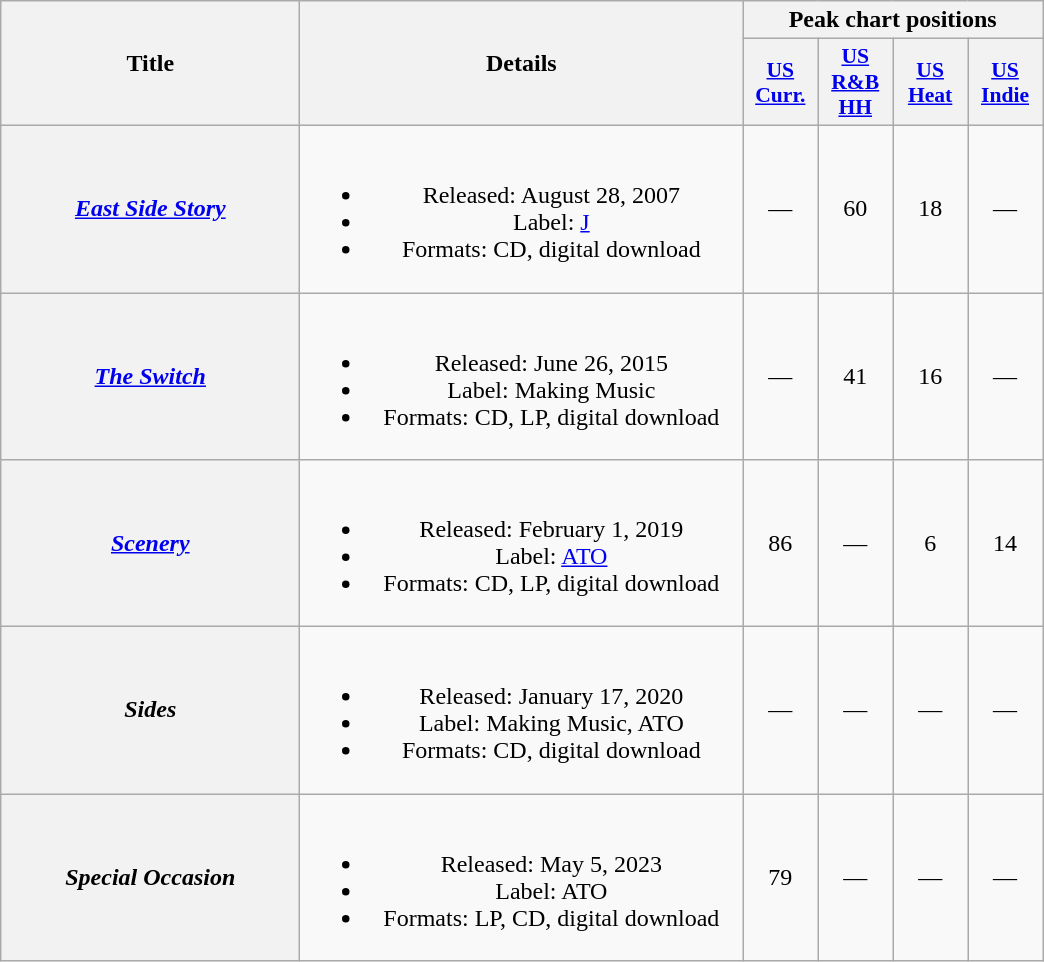<table class="wikitable plainrowheaders" style="text-align:center;">
<tr>
<th scope="col" rowspan="2" style="width:12em;">Title</th>
<th scope="col" rowspan="2" style="width:18em;">Details</th>
<th scope="col" colspan="4">Peak chart positions</th>
</tr>
<tr>
<th scope="col" style="width:3em;font-size:90%;"><a href='#'>US<br>Curr.</a><br></th>
<th scope="col" style="width:3em;font-size:90%;"><a href='#'>US<br>R&B<br>HH</a><br></th>
<th scope="col" style="width:3em;font-size:90%;"><a href='#'>US<br>Heat</a><br></th>
<th scope="col" style="width:3em;font-size:90%;"><a href='#'>US<br>Indie</a><br></th>
</tr>
<tr>
<th scope="row"><em><a href='#'>East Side Story</a></em></th>
<td><br><ul><li>Released: August 28, 2007</li><li>Label: <a href='#'>J</a></li><li>Formats: CD, digital download</li></ul></td>
<td>—</td>
<td>60</td>
<td>18</td>
<td>—</td>
</tr>
<tr>
<th scope="row"><em><a href='#'>The Switch</a></em></th>
<td><br><ul><li>Released: June 26, 2015</li><li>Label: Making Music</li><li>Formats: CD, LP, digital download</li></ul></td>
<td>—</td>
<td>41</td>
<td>16</td>
<td>—</td>
</tr>
<tr>
<th scope="row"><em><a href='#'>Scenery</a></em></th>
<td><br><ul><li>Released: February 1, 2019</li><li>Label: <a href='#'>ATO</a></li><li>Formats: CD, LP, digital download</li></ul></td>
<td>86</td>
<td>—</td>
<td>6</td>
<td>14</td>
</tr>
<tr>
<th scope="row"><em>Sides</em></th>
<td><br><ul><li>Released: January 17, 2020</li><li>Label: Making Music, ATO</li><li>Formats: CD, digital download</li></ul></td>
<td>—</td>
<td>—</td>
<td>—</td>
<td>—</td>
</tr>
<tr>
<th scope="row"><em>Special Occasion</em></th>
<td><br><ul><li>Released: May 5, 2023</li><li>Label: ATO</li><li>Formats: LP, CD, digital download</li></ul></td>
<td>79</td>
<td>—</td>
<td>—</td>
<td>—</td>
</tr>
</table>
